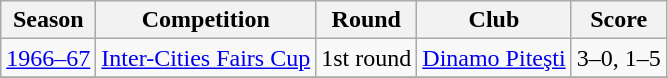<table class="wikitable">
<tr>
<th>Season</th>
<th>Competition</th>
<th>Round</th>
<th>Club</th>
<th>Score</th>
</tr>
<tr>
<td><a href='#'>1966–67</a></td>
<td><a href='#'>Inter-Cities Fairs Cup</a></td>
<td>1st round</td>
<td><a href='#'>Dinamo Piteşti</a></td>
<td>3–0, 1–5</td>
</tr>
<tr>
</tr>
</table>
